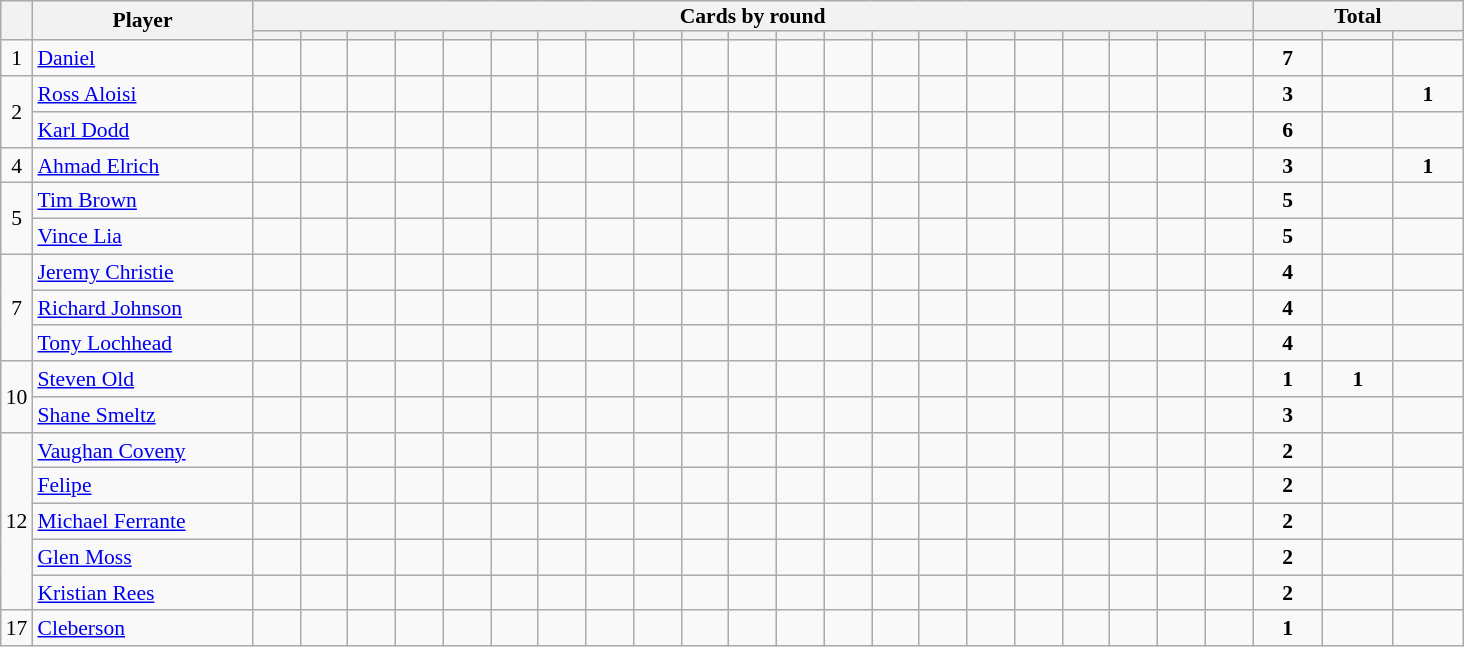<table class="wikitable" style="text-align:center; line-height: 90%; font-size:90%;">
<tr>
<th rowspan=2></th>
<th rowspan="2" style="width:140px;">Player</th>
<th colspan=21>Cards by round</th>
<th colspan=3>Total</th>
</tr>
<tr>
<th width=25></th>
<th width=25></th>
<th width=25></th>
<th width=25></th>
<th width=25></th>
<th width=25></th>
<th width=25></th>
<th width=25></th>
<th width=25></th>
<th width=25></th>
<th width=25></th>
<th width=25></th>
<th width=25></th>
<th width=25></th>
<th width=25></th>
<th width=25></th>
<th width=25></th>
<th width=25></th>
<th width=25></th>
<th width=25></th>
<th width=25></th>
<th width=40></th>
<th width=40></th>
<th width=40></th>
</tr>
<tr>
<td>1</td>
<td align=left height=17> <a href='#'>Daniel</a></td>
<td></td>
<td></td>
<td></td>
<td></td>
<td></td>
<td></td>
<td></td>
<td></td>
<td></td>
<td></td>
<td></td>
<td></td>
<td></td>
<td></td>
<td></td>
<td></td>
<td></td>
<td></td>
<td></td>
<td></td>
<td></td>
<td><strong>7</strong></td>
<td></td>
<td></td>
</tr>
<tr>
<td rowspan=2>2</td>
<td align=left height=17> <a href='#'>Ross Aloisi</a></td>
<td></td>
<td></td>
<td></td>
<td></td>
<td></td>
<td></td>
<td></td>
<td></td>
<td></td>
<td></td>
<td></td>
<td></td>
<td></td>
<td></td>
<td></td>
<td></td>
<td></td>
<td></td>
<td></td>
<td></td>
<td></td>
<td><strong>3</strong></td>
<td></td>
<td><strong>1</strong></td>
</tr>
<tr>
<td align=left height=17> <a href='#'>Karl Dodd</a></td>
<td></td>
<td></td>
<td></td>
<td></td>
<td></td>
<td></td>
<td></td>
<td></td>
<td></td>
<td></td>
<td></td>
<td></td>
<td></td>
<td></td>
<td></td>
<td></td>
<td></td>
<td></td>
<td></td>
<td></td>
<td></td>
<td><strong>6</strong></td>
<td></td>
<td></td>
</tr>
<tr>
<td>4</td>
<td align=left height=17> <a href='#'>Ahmad Elrich</a></td>
<td></td>
<td></td>
<td></td>
<td></td>
<td></td>
<td></td>
<td></td>
<td></td>
<td></td>
<td></td>
<td></td>
<td></td>
<td></td>
<td></td>
<td></td>
<td></td>
<td></td>
<td></td>
<td></td>
<td></td>
<td></td>
<td><strong>3</strong></td>
<td></td>
<td><strong>1</strong></td>
</tr>
<tr>
<td rowspan=2>5</td>
<td align=left height=17> <a href='#'>Tim Brown</a></td>
<td></td>
<td></td>
<td></td>
<td></td>
<td></td>
<td></td>
<td></td>
<td></td>
<td></td>
<td></td>
<td></td>
<td></td>
<td></td>
<td></td>
<td></td>
<td></td>
<td></td>
<td></td>
<td></td>
<td></td>
<td></td>
<td><strong>5</strong></td>
<td></td>
<td></td>
</tr>
<tr>
<td align=left height=17> <a href='#'>Vince Lia</a></td>
<td></td>
<td></td>
<td></td>
<td></td>
<td></td>
<td></td>
<td></td>
<td></td>
<td></td>
<td></td>
<td></td>
<td></td>
<td></td>
<td></td>
<td></td>
<td></td>
<td></td>
<td></td>
<td></td>
<td></td>
<td></td>
<td><strong>5</strong></td>
<td></td>
<td></td>
</tr>
<tr>
<td rowspan=3>7</td>
<td align=left height=17> <a href='#'>Jeremy Christie</a></td>
<td></td>
<td></td>
<td></td>
<td></td>
<td></td>
<td></td>
<td></td>
<td></td>
<td></td>
<td></td>
<td></td>
<td></td>
<td></td>
<td></td>
<td></td>
<td></td>
<td></td>
<td></td>
<td></td>
<td></td>
<td></td>
<td><strong>4</strong></td>
<td></td>
<td></td>
</tr>
<tr>
<td align=left height=17> <a href='#'>Richard Johnson</a></td>
<td></td>
<td></td>
<td></td>
<td></td>
<td></td>
<td></td>
<td></td>
<td></td>
<td></td>
<td></td>
<td></td>
<td></td>
<td></td>
<td></td>
<td></td>
<td></td>
<td></td>
<td></td>
<td></td>
<td></td>
<td></td>
<td><strong>4</strong></td>
<td></td>
<td></td>
</tr>
<tr>
<td align=left height=17> <a href='#'>Tony Lochhead</a></td>
<td></td>
<td></td>
<td></td>
<td></td>
<td></td>
<td></td>
<td></td>
<td></td>
<td></td>
<td></td>
<td></td>
<td></td>
<td></td>
<td></td>
<td></td>
<td></td>
<td></td>
<td></td>
<td></td>
<td></td>
<td></td>
<td><strong>4</strong></td>
<td></td>
<td></td>
</tr>
<tr>
<td rowspan=2>10</td>
<td align=left height=17> <a href='#'>Steven Old</a></td>
<td></td>
<td></td>
<td></td>
<td></td>
<td></td>
<td></td>
<td></td>
<td></td>
<td></td>
<td></td>
<td></td>
<td></td>
<td></td>
<td></td>
<td></td>
<td></td>
<td></td>
<td></td>
<td></td>
<td></td>
<td></td>
<td><strong>1</strong></td>
<td><strong>1</strong></td>
<td></td>
</tr>
<tr>
<td align=left height=17> <a href='#'>Shane Smeltz</a></td>
<td></td>
<td></td>
<td></td>
<td></td>
<td></td>
<td></td>
<td></td>
<td></td>
<td></td>
<td></td>
<td></td>
<td></td>
<td></td>
<td></td>
<td></td>
<td></td>
<td></td>
<td></td>
<td></td>
<td></td>
<td></td>
<td><strong>3</strong></td>
<td></td>
<td></td>
</tr>
<tr>
<td rowspan=5>12</td>
<td align=left height=17> <a href='#'>Vaughan Coveny</a></td>
<td></td>
<td></td>
<td></td>
<td></td>
<td></td>
<td></td>
<td></td>
<td></td>
<td></td>
<td></td>
<td></td>
<td></td>
<td></td>
<td></td>
<td></td>
<td></td>
<td></td>
<td></td>
<td></td>
<td></td>
<td></td>
<td><strong>2</strong></td>
<td></td>
<td></td>
</tr>
<tr>
<td align=left height=17> <a href='#'>Felipe</a></td>
<td></td>
<td></td>
<td></td>
<td></td>
<td></td>
<td></td>
<td></td>
<td></td>
<td></td>
<td></td>
<td></td>
<td></td>
<td></td>
<td></td>
<td></td>
<td></td>
<td></td>
<td></td>
<td></td>
<td></td>
<td></td>
<td><strong>2</strong></td>
<td></td>
<td></td>
</tr>
<tr>
<td align=left height=17> <a href='#'>Michael Ferrante</a></td>
<td></td>
<td></td>
<td></td>
<td></td>
<td></td>
<td></td>
<td></td>
<td></td>
<td></td>
<td></td>
<td></td>
<td></td>
<td></td>
<td></td>
<td></td>
<td></td>
<td></td>
<td></td>
<td></td>
<td></td>
<td></td>
<td><strong>2</strong></td>
<td></td>
<td></td>
</tr>
<tr>
<td align=left height=17> <a href='#'>Glen Moss</a></td>
<td></td>
<td></td>
<td></td>
<td></td>
<td></td>
<td></td>
<td></td>
<td></td>
<td></td>
<td></td>
<td></td>
<td></td>
<td></td>
<td></td>
<td></td>
<td></td>
<td></td>
<td></td>
<td></td>
<td></td>
<td></td>
<td><strong>2 </strong></td>
<td></td>
<td></td>
</tr>
<tr>
<td align=left height=17> <a href='#'>Kristian Rees</a></td>
<td></td>
<td></td>
<td></td>
<td></td>
<td></td>
<td></td>
<td></td>
<td></td>
<td></td>
<td></td>
<td></td>
<td></td>
<td></td>
<td></td>
<td></td>
<td></td>
<td></td>
<td></td>
<td></td>
<td></td>
<td></td>
<td><strong>2</strong></td>
<td></td>
<td></td>
</tr>
<tr>
<td>17</td>
<td align=left height=17> <a href='#'>Cleberson</a></td>
<td></td>
<td></td>
<td></td>
<td></td>
<td></td>
<td></td>
<td></td>
<td></td>
<td></td>
<td></td>
<td></td>
<td></td>
<td></td>
<td></td>
<td></td>
<td></td>
<td></td>
<td></td>
<td></td>
<td></td>
<td></td>
<td><strong>1</strong></td>
<td></td>
<td></td>
</tr>
</table>
